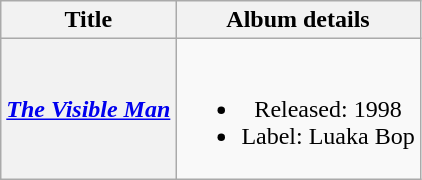<table class="wikitable plainrowheaders" style="text-align:center;">
<tr>
<th scope="col">Title</th>
<th scope="col">Album details</th>
</tr>
<tr>
<th scope="row"><em><a href='#'>The Visible Man</a></em></th>
<td><br><ul><li>Released: 1998</li><li>Label: Luaka Bop</li></ul></td>
</tr>
</table>
